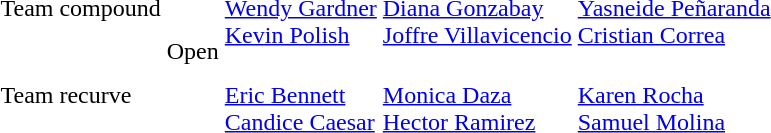<table>
<tr>
<td>Team compound<br></td>
<td rowspan=2>Open</td>
<td><br><a href='#'>Wendy Gardner</a><br><a href='#'>Kevin Polish</a></td>
<td><br><a href='#'>Diana Gonzabay</a><br><a href='#'>Joffre Villavicencio</a></td>
<td><br><a href='#'>Yasneide Peñaranda</a><br><a href='#'>Cristian Correa</a></td>
</tr>
<tr>
<td>Team recurve<br></td>
<td><br><a href='#'>Eric Bennett</a><br><a href='#'>Candice Caesar</a></td>
<td><br><a href='#'>Monica Daza</a><br><a href='#'>Hector Ramirez</a></td>
<td><br><a href='#'>Karen Rocha</a><br><a href='#'>Samuel Molina</a></td>
</tr>
</table>
